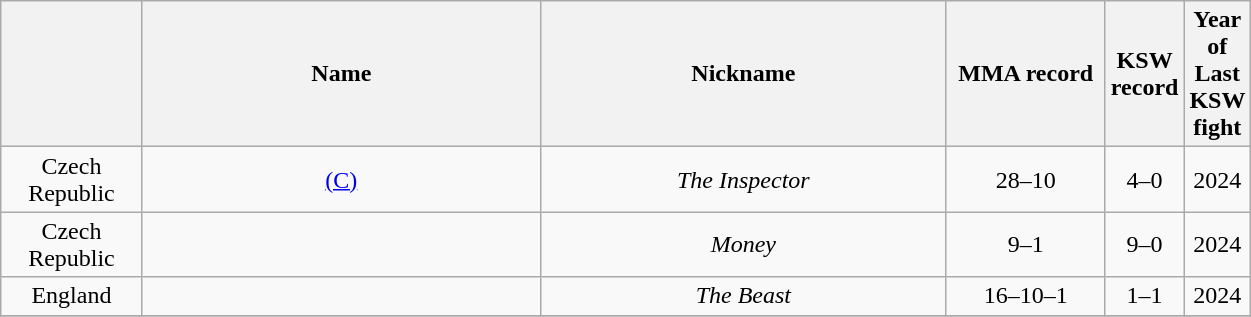<table class="wikitable sortable" width="66%" style="text-align:center;">
<tr>
<th width=12%></th>
<th width=37%>Name</th>
<th width=37%>Nickname</th>
<th width=20%>MMA record</th>
<th width=10%>KSW record</th>
<th width=10%>Year of Last KSW fight</th>
</tr>
<tr style="display:none;">
<td>!a</td>
<td>!a</td>
<td>!a</td>
<td>-9999</td>
</tr>
<tr>
<td><span>Czech Republic</span></td>
<td> <a href='#'>(C)</a></td>
<td><em>The Inspector</em></td>
<td>28–10</td>
<td>4–0</td>
<td>2024</td>
</tr>
<tr>
<td><span>Czech Republic</span></td>
<td></td>
<td><em>Money</em></td>
<td>9–1</td>
<td>9–0</td>
<td>2024</td>
</tr>
<tr>
<td><span>England</span></td>
<td></td>
<td><em>The Beast</em></td>
<td>16–10–1</td>
<td>1–1</td>
<td>2024</td>
</tr>
<tr>
</tr>
</table>
